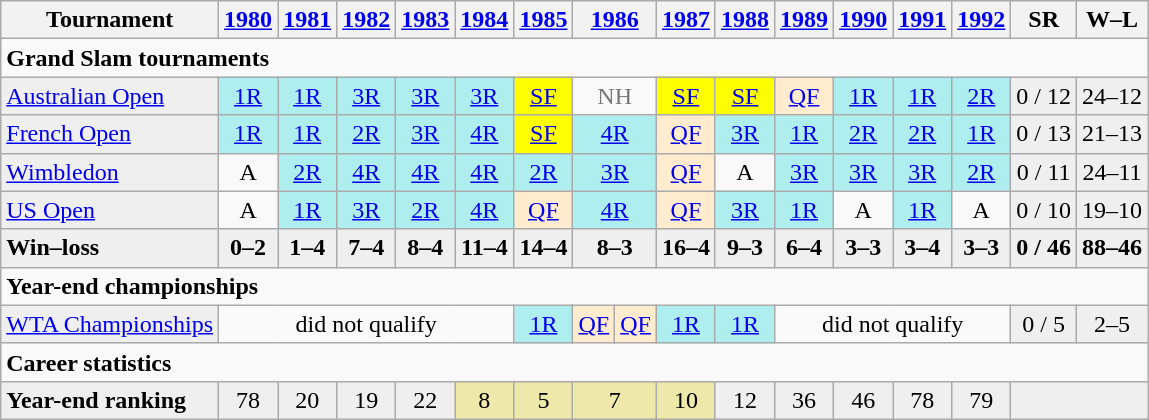<table class=wikitable style=text-align:center>
<tr bgcolor="#efefef">
<th>Tournament</th>
<th><a href='#'>1980</a></th>
<th><a href='#'>1981</a></th>
<th><a href='#'>1982</a></th>
<th><a href='#'>1983</a></th>
<th><a href='#'>1984</a></th>
<th><a href='#'>1985</a></th>
<th colspan=2><a href='#'>1986</a></th>
<th><a href='#'>1987</a></th>
<th><a href='#'>1988</a></th>
<th><a href='#'>1989</a></th>
<th><a href='#'>1990</a></th>
<th><a href='#'>1991</a></th>
<th><a href='#'>1992</a></th>
<th>SR</th>
<th>W–L</th>
</tr>
<tr>
<td colspan=17 align=left><strong>Grand Slam tournaments</strong></td>
</tr>
<tr>
<td align="left" style="background:#EFEFEF;"><a href='#'>Australian Open</a></td>
<td style="background:#afeeee;"><a href='#'>1R</a></td>
<td style="background:#afeeee;"><a href='#'>1R</a></td>
<td style="background:#afeeee;"><a href='#'>3R</a></td>
<td style="background:#afeeee;"><a href='#'>3R</a></td>
<td style="background:#afeeee;"><a href='#'>3R</a></td>
<td style="background:yellow;"><a href='#'>SF</a></td>
<td style=color:#767676 colspan=2>NH</td>
<td style="background:yellow;"><a href='#'>SF</a></td>
<td style="background:yellow;"><a href='#'>SF</a></td>
<td style="background:#ffebcd;"><a href='#'>QF</a></td>
<td style="background:#afeeee;"><a href='#'>1R</a></td>
<td style="background:#afeeee;"><a href='#'>1R</a></td>
<td style="background:#afeeee;"><a href='#'>2R</a></td>
<td style="background:#EFEFEF;">0 / 12</td>
<td style="background:#EFEFEF;">24–12</td>
</tr>
<tr>
<td align="left" style="background:#EFEFEF;"><a href='#'>French Open</a></td>
<td style="background:#afeeee;"><a href='#'>1R</a></td>
<td style="background:#afeeee;"><a href='#'>1R</a></td>
<td style="background:#afeeee;"><a href='#'>2R</a></td>
<td style="background:#afeeee;"><a href='#'>3R</a></td>
<td style="background:#afeeee;"><a href='#'>4R</a></td>
<td style="background:yellow;"><a href='#'>SF</a></td>
<td style="background:#afeeee;" colspan=2><a href='#'>4R</a></td>
<td style="background:#ffebcd;"><a href='#'>QF</a></td>
<td style="background:#afeeee;"><a href='#'>3R</a></td>
<td style="background:#afeeee;"><a href='#'>1R</a></td>
<td style="background:#afeeee;"><a href='#'>2R</a></td>
<td style="background:#afeeee;"><a href='#'>2R</a></td>
<td style="background:#afeeee;"><a href='#'>1R</a></td>
<td style="background:#EFEFEF;">0 / 13</td>
<td style="background:#EFEFEF;">21–13</td>
</tr>
<tr>
<td align="left" style="background:#EFEFEF;"><a href='#'>Wimbledon</a></td>
<td>A</td>
<td style="background:#afeeee;"><a href='#'>2R</a></td>
<td style="background:#afeeee;"><a href='#'>4R</a></td>
<td style="background:#afeeee;"><a href='#'>4R</a></td>
<td style="background:#afeeee;"><a href='#'>4R</a></td>
<td style="background:#afeeee;"><a href='#'>2R</a></td>
<td style="background:#afeeee;" colspan=2><a href='#'>3R</a></td>
<td style="background:#ffebcd;"><a href='#'>QF</a></td>
<td>A</td>
<td style="background:#afeeee;"><a href='#'>3R</a></td>
<td style="background:#afeeee;"><a href='#'>3R</a></td>
<td style="background:#afeeee;"><a href='#'>3R</a></td>
<td style="background:#afeeee;"><a href='#'>2R</a></td>
<td style="background:#EFEFEF;">0 / 11</td>
<td style="background:#EFEFEF;">24–11</td>
</tr>
<tr>
<td align="left" style="background:#EFEFEF;"><a href='#'>US Open</a></td>
<td>A</td>
<td style="background:#afeeee;"><a href='#'>1R</a></td>
<td style="background:#afeeee;"><a href='#'>3R</a></td>
<td style="background:#afeeee;"><a href='#'>2R</a></td>
<td style="background:#afeeee;"><a href='#'>4R</a></td>
<td style="background:#ffebcd;"><a href='#'>QF</a></td>
<td style="background:#afeeee;" colspan=2><a href='#'>4R</a></td>
<td style="background:#ffebcd;"><a href='#'>QF</a></td>
<td style="background:#afeeee;"><a href='#'>3R</a></td>
<td style="background:#afeeee;"><a href='#'>1R</a></td>
<td>A</td>
<td style="background:#afeeee;"><a href='#'>1R</a></td>
<td>A</td>
<td style="background:#EFEFEF;">0 / 10</td>
<td style="background:#EFEFEF;">19–10</td>
</tr>
<tr style="font-weight:bold; background:#efefef;">
<td align="left">Win–loss</td>
<td>0–2</td>
<td>1–4</td>
<td>7–4</td>
<td>8–4</td>
<td>11–4</td>
<td>14–4</td>
<td colspan=2>8–3</td>
<td>16–4</td>
<td>9–3</td>
<td>6–4</td>
<td>3–3</td>
<td>3–4</td>
<td>3–3</td>
<td>0 / 46</td>
<td>88–46</td>
</tr>
<tr>
<td colspan=17 align=left><strong>Year-end championships</strong></td>
</tr>
<tr>
<td align="left" style="background:#EFEFEF;"><a href='#'>WTA Championships</a></td>
<td colspan=5>did not qualify</td>
<td bgcolor=afeeee><a href='#'>1R</a></td>
<td bgcolor=ffebcd><a href='#'>QF</a></td>
<td bgcolor=ffebcd><a href='#'>QF</a></td>
<td bgcolor=afeeee><a href='#'>1R</a></td>
<td bgcolor=afeeee><a href='#'>1R</a></td>
<td colspan=4>did not qualify</td>
<td style="background:#EFEFEF;">0 / 5</td>
<td style="background:#EFEFEF;">2–5</td>
</tr>
<tr>
<td colspan=17 align=left><strong>Career statistics</strong></td>
</tr>
<tr bgcolor=efefef>
<td align=left><strong>Year-end ranking</strong></td>
<td>78</td>
<td>20</td>
<td>19</td>
<td>22</td>
<td bgcolor=EEE8AA>8</td>
<td bgcolor=EEE8AA>5</td>
<td bgcolor=EEE8AA colspan=2>7</td>
<td bgcolor=EEE8AA>10</td>
<td>12</td>
<td>36</td>
<td>46</td>
<td>78</td>
<td>79</td>
<td colspan=2></td>
</tr>
</table>
